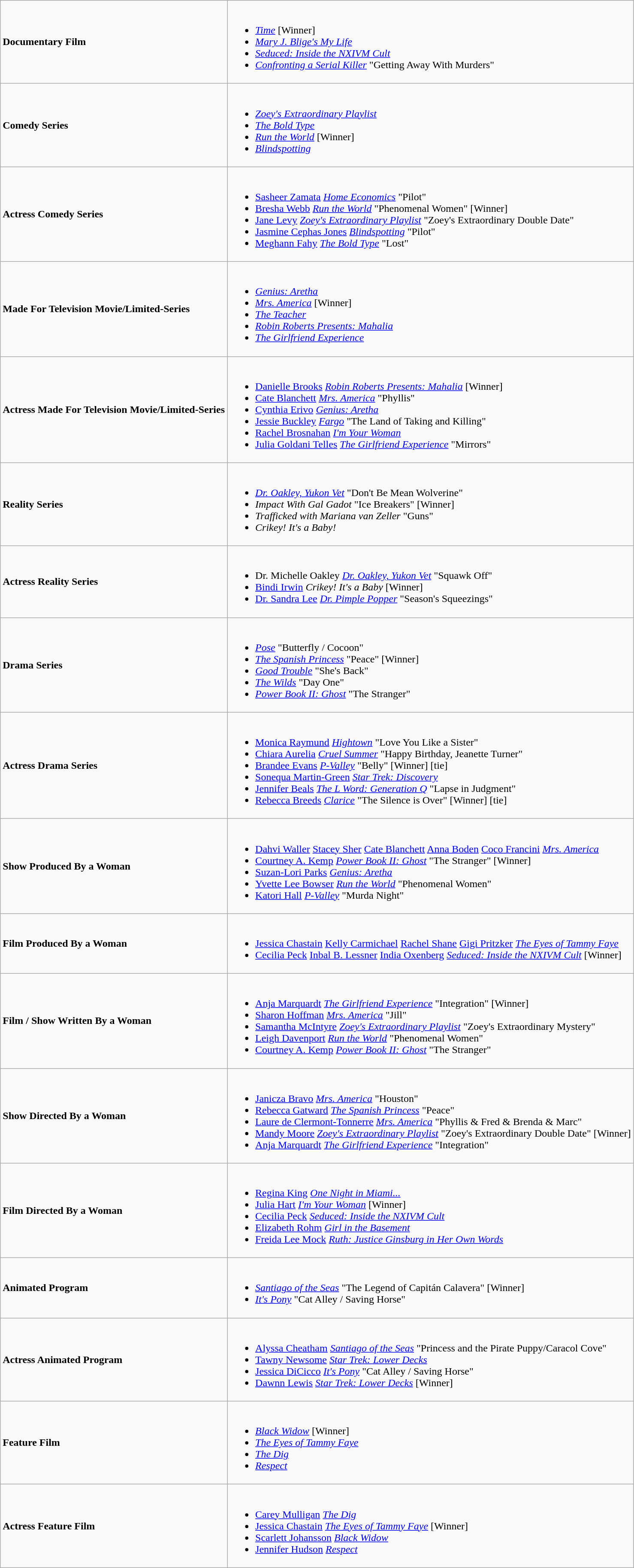<table class="wikitable">
<tr>
<td><strong>Documentary Film</strong></td>
<td><br><ul><li><em><a href='#'>Time</a></em> [Winner]</li><li><em><a href='#'>Mary J. Blige's My Life</a></em></li><li><em><a href='#'>Seduced: Inside the NXIVM Cult</a></em></li><li><em><a href='#'>Confronting a Serial Killer</a></em> "Getting Away With Murders"</li></ul></td>
</tr>
<tr>
<td><strong>Comedy Series</strong></td>
<td><br><ul><li><em><a href='#'>Zoey's Extraordinary Playlist</a></em></li><li><em><a href='#'>The Bold Type</a></em></li><li><em><a href='#'>Run the World</a></em> [Winner]</li><li><em><a href='#'>Blindspotting</a></em></li></ul></td>
</tr>
<tr>
<td><strong>Actress Comedy Series</strong></td>
<td><br><ul><li><a href='#'>Sasheer Zamata</a> <em><a href='#'>Home Economics</a></em> "Pilot"</li><li><a href='#'>Bresha Webb</a> <em><a href='#'>Run the World</a></em> "Phenomenal Women" [Winner]</li><li><a href='#'>Jane Levy</a> <em><a href='#'>Zoey's Extraordinary Playlist</a></em> "Zoey's Extraordinary Double Date"</li><li><a href='#'>Jasmine Cephas Jones</a> <em><a href='#'>Blindspotting</a></em> "Pilot"</li><li><a href='#'>Meghann Fahy</a> <em><a href='#'>The Bold Type</a></em> "Lost"</li></ul></td>
</tr>
<tr>
<td><strong>Made For Television Movie/Limited-Series</strong></td>
<td><br><ul><li><em><a href='#'>Genius: Aretha</a></em></li><li><em><a href='#'>Mrs. America</a></em> [Winner]</li><li><em><a href='#'>The Teacher</a></em></li><li><em><a href='#'>Robin Roberts Presents: Mahalia</a></em></li><li><em><a href='#'>The Girlfriend Experience</a></em></li></ul></td>
</tr>
<tr>
<td><strong>Actress Made For Television Movie/Limited-Series</strong></td>
<td><br><ul><li><a href='#'>Danielle Brooks</a> <em><a href='#'>Robin Roberts Presents: Mahalia</a></em> [Winner]</li><li><a href='#'>Cate Blanchett</a> <em><a href='#'>Mrs. America</a></em> "Phyllis"</li><li><a href='#'>Cynthia Erivo</a> <em><a href='#'>Genius: Aretha</a></em></li><li><a href='#'>Jessie Buckley</a> <em><a href='#'>Fargo</a></em> "The Land of Taking and Killing"</li><li><a href='#'>Rachel Brosnahan</a> <em><a href='#'>I'm Your Woman</a></em></li><li><a href='#'>Julia Goldani Telles</a> <em><a href='#'>The Girlfriend Experience</a></em> "Mirrors"</li></ul></td>
</tr>
<tr>
<td><strong>Reality Series</strong></td>
<td><br><ul><li><em><a href='#'>Dr. Oakley, Yukon Vet</a></em> "Don't Be Mean Wolverine"</li><li><em>Impact With Gal Gadot</em> "Ice Breakers" [Winner]</li><li><em>Trafficked with Mariana van Zeller</em> "Guns"</li><li><em>Crikey! It's a Baby!</em></li></ul></td>
</tr>
<tr>
<td><strong>Actress Reality Series</strong></td>
<td><br><ul><li>Dr. Michelle Oakley <em><a href='#'>Dr. Oakley, Yukon Vet</a></em> "Squawk Off"</li><li><a href='#'>Bindi Irwin</a> <em>Crikey! It's a Baby</em>  [Winner]</li><li><a href='#'>Dr. Sandra Lee</a> <em><a href='#'>Dr. Pimple Popper</a></em> "Season's Squeezings"</li></ul></td>
</tr>
<tr>
<td><strong>Drama Series</strong></td>
<td><br><ul><li><em><a href='#'>Pose</a></em> "Butterfly / Cocoon"</li><li><em><a href='#'>The Spanish Princess</a></em> "Peace" [Winner]</li><li><em><a href='#'>Good Trouble</a></em> "She's Back"</li><li><em><a href='#'>The Wilds</a></em> "Day One"</li><li><em><a href='#'>Power Book II: Ghost</a></em> "The Stranger"</li></ul></td>
</tr>
<tr>
<td><strong>Actress Drama Series</strong></td>
<td><br><ul><li><a href='#'>Monica Raymund</a> <em><a href='#'>Hightown</a></em> "Love You Like a Sister"</li><li><a href='#'>Chiara Aurelia</a> <em><a href='#'>Cruel Summer</a></em> "Happy Birthday, Jeanette Turner"</li><li><a href='#'>Brandee Evans</a> <em><a href='#'>P-Valley</a></em> "Belly" [Winner] [tie]</li><li><a href='#'>Sonequa Martin-Green</a> <em><a href='#'>Star Trek: Discovery</a></em></li><li><a href='#'>Jennifer Beals</a> <em><a href='#'>The L Word: Generation Q</a></em> "Lapse in Judgment"</li><li><a href='#'>Rebecca Breeds</a> <em><a href='#'>Clarice</a></em> "The Silence is Over" [Winner] [tie]</li></ul></td>
</tr>
<tr>
<td><strong>Show Produced By a Woman</strong></td>
<td><br><ul><li><a href='#'>Dahvi Waller</a> <a href='#'>Stacey Sher</a> <a href='#'>Cate Blanchett</a> <a href='#'>Anna Boden</a> <a href='#'>Coco Francini</a> <em><a href='#'>Mrs. America</a></em></li><li><a href='#'>Courtney A. Kemp</a> <em><a href='#'>Power Book II: Ghost</a></em> "The Stranger" [Winner]</li><li><a href='#'>Suzan-Lori Parks</a> <em><a href='#'>Genius: Aretha</a></em></li><li><a href='#'>Yvette Lee Bowser</a> <em><a href='#'>Run the World</a></em> "Phenomenal Women"</li><li><a href='#'>Katori Hall</a> <em><a href='#'>P-Valley</a></em> "Murda Night"</li></ul></td>
</tr>
<tr>
<td><strong>Film Produced By a Woman</strong></td>
<td><br><ul><li><a href='#'>Jessica Chastain</a> <a href='#'>Kelly Carmichael</a> <a href='#'>Rachel Shane</a> <a href='#'>Gigi Pritzker</a> <em><a href='#'>The Eyes of Tammy Faye</a></em></li><li><a href='#'>Cecilia Peck</a> <a href='#'>Inbal B. Lessner</a> <a href='#'>India Oxenberg</a> <em><a href='#'>Seduced: Inside the NXIVM Cult</a></em> [Winner]</li></ul></td>
</tr>
<tr>
<td><strong>Film / Show Written By a Woman</strong></td>
<td><br><ul><li><a href='#'>Anja Marquardt</a> <em><a href='#'>The Girlfriend Experience</a></em> "Integration" [Winner]</li><li><a href='#'>Sharon Hoffman</a> <em><a href='#'>Mrs. America</a></em> "Jill"</li><li><a href='#'>Samantha McIntyre</a> <em><a href='#'>Zoey's Extraordinary Playlist</a></em> "Zoey's Extraordinary Mystery"</li><li><a href='#'>Leigh Davenport</a> <em><a href='#'>Run the World</a></em> "Phenomenal Women"</li><li><a href='#'>Courtney A. Kemp</a> <em><a href='#'>Power Book II: Ghost</a></em> "The Stranger"</li></ul></td>
</tr>
<tr>
<td><strong>Show Directed By a Woman</strong></td>
<td><br><ul><li><a href='#'>Janicza Bravo</a> <em><a href='#'>Mrs. America</a></em> "Houston"</li><li><a href='#'>Rebecca Gatward</a> <em><a href='#'>The Spanish Princess</a></em> "Peace"</li><li><a href='#'>Laure de Clermont-Tonnerre</a> <em><a href='#'>Mrs. America</a></em> "Phyllis & Fred & Brenda & Marc"</li><li><a href='#'>Mandy Moore</a> <em><a href='#'>Zoey's Extraordinary Playlist</a></em> "Zoey's Extraordinary Double Date" [Winner]</li><li><a href='#'>Anja Marquardt</a> <em><a href='#'>The Girlfriend Experience</a></em> "Integration"</li></ul></td>
</tr>
<tr>
<td><strong>Film Directed By a Woman</strong></td>
<td><br><ul><li><a href='#'>Regina King</a> <em><a href='#'>One Night in Miami...</a></em></li><li><a href='#'>Julia Hart</a> <em><a href='#'>I'm Your Woman</a></em> [Winner]</li><li><a href='#'>Cecilia Peck</a> <em><a href='#'>Seduced: Inside the NXIVM Cult</a></em></li><li><a href='#'>Elizabeth Rohm</a> <em><a href='#'>Girl in the Basement</a></em></li><li><a href='#'>Freida Lee Mock</a> <em><a href='#'>Ruth: Justice Ginsburg in Her Own Words</a></em></li></ul></td>
</tr>
<tr>
<td><strong>Animated Program</strong></td>
<td><br><ul><li><em><a href='#'>Santiago of the Seas</a></em> "The Legend of Capitán Calavera"  [Winner]</li><li><em><a href='#'>It's Pony</a></em> "Cat Alley / Saving Horse"</li></ul></td>
</tr>
<tr>
<td><strong>Actress Animated Program</strong></td>
<td><br><ul><li><a href='#'>Alyssa Cheatham</a> <em><a href='#'>Santiago of the Seas</a></em> "Princess and the Pirate Puppy/Caracol Cove"</li><li><a href='#'>Tawny Newsome</a> <em><a href='#'>Star Trek: Lower Decks</a></em></li><li><a href='#'>Jessica DiCicco</a> <em><a href='#'>It's Pony</a></em> "Cat Alley / Saving Horse"</li><li><a href='#'>Dawnn Lewis</a> <em><a href='#'>Star Trek: Lower Decks</a></em> [Winner]</li></ul></td>
</tr>
<tr>
<td><strong>Feature Film</strong></td>
<td><br><ul><li><em><a href='#'>Black Widow</a></em> [Winner]</li><li><em><a href='#'>The Eyes of Tammy Faye</a></em></li><li><em><a href='#'>The Dig</a></em></li><li><em><a href='#'>Respect</a></em></li></ul></td>
</tr>
<tr>
<td><strong>Actress Feature Film</strong></td>
<td><br><ul><li><a href='#'>Carey Mulligan</a> <em><a href='#'>The Dig</a></em></li><li><a href='#'>Jessica Chastain</a> <em><a href='#'>The Eyes of Tammy Faye</a></em> [Winner]</li><li><a href='#'>Scarlett Johansson</a> <em><a href='#'>Black Widow</a></em></li><li><a href='#'>Jennifer Hudson</a> <em><a href='#'>Respect</a></em></li></ul></td>
</tr>
</table>
